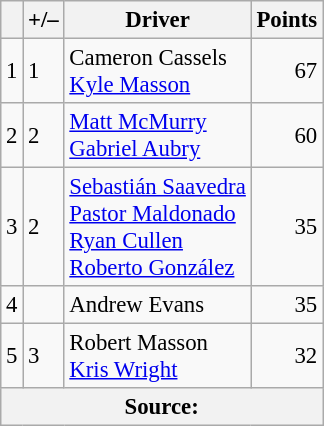<table class="wikitable" style="font-size: 95%;">
<tr>
<th scope="col"></th>
<th scope="col">+/–</th>
<th scope="col">Driver</th>
<th scope="col">Points</th>
</tr>
<tr>
<td align=center>1</td>
<td align="left"> 1</td>
<td> Cameron Cassels<br> <a href='#'>Kyle Masson</a></td>
<td align=right>67</td>
</tr>
<tr>
<td align=center>2</td>
<td align="left"> 2</td>
<td> <a href='#'>Matt McMurry</a><br> <a href='#'>Gabriel Aubry</a></td>
<td align=right>60</td>
</tr>
<tr>
<td align=center>3</td>
<td align="left"> 2</td>
<td> <a href='#'>Sebastián Saavedra</a><br> <a href='#'>Pastor Maldonado</a><br> <a href='#'>Ryan Cullen</a><br> <a href='#'>Roberto González</a></td>
<td align=right>35</td>
</tr>
<tr>
<td align=center>4</td>
<td align="left"></td>
<td> Andrew Evans</td>
<td align=right>35</td>
</tr>
<tr>
<td align=center>5</td>
<td align="left"> 3</td>
<td> Robert Masson<br> <a href='#'>Kris Wright</a></td>
<td align=right>32</td>
</tr>
<tr>
<th colspan=5>Source:</th>
</tr>
</table>
